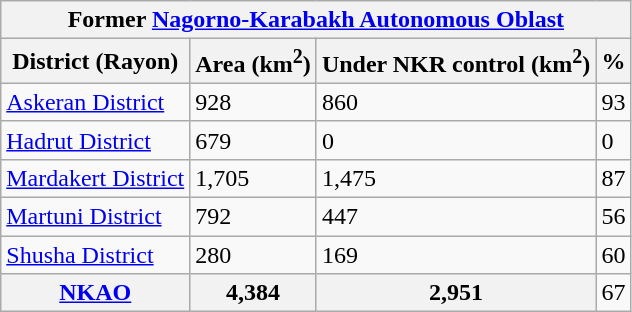<table class="wikitable">
<tr>
<th colspan="4" style=="background:#efefef;">Former <a href='#'>Nagorno-Karabakh Autonomous Oblast</a></th>
</tr>
<tr>
<th>District (Rayon)</th>
<th>Area (km<sup>2</sup>)</th>
<th>Under NKR control (km<sup>2</sup>)</th>
<th>%</th>
</tr>
<tr>
<td><a href='#'>Askeran District</a></td>
<td>928</td>
<td>860</td>
<td>93</td>
</tr>
<tr>
<td><a href='#'>Hadrut District</a></td>
<td>679</td>
<td>0</td>
<td>0</td>
</tr>
<tr>
<td><a href='#'>Mardakert District</a></td>
<td>1,705</td>
<td>1,475</td>
<td>87</td>
</tr>
<tr>
<td><a href='#'>Martuni District</a></td>
<td>792</td>
<td>447</td>
<td>56</td>
</tr>
<tr>
<td><a href='#'>Shusha District</a></td>
<td>280</td>
<td>169</td>
<td>60</td>
</tr>
<tr>
<th><a href='#'>NKAO</a></th>
<th>4,384</th>
<th>2,951</th>
<td>67</td>
</tr>
</table>
